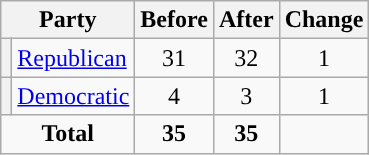<table class="wikitable" style="text-align:center;">
<tr>
<th colspan="2">Party</th>
<th>Before</th>
<th>After</th>
<th>Change</th>
</tr>
<tr>
<th style="background-color:"></th>
<td style="text-align:left;"><a href='#'>Republican</a></td>
<td>31</td>
<td>32</td>
<td> 1</td>
</tr>
<tr>
<th style="background-color:"></th>
<td style="text-align:left;"><a href='#'>Democratic</a></td>
<td>4</td>
<td>3</td>
<td> 1</td>
</tr>
<tr>
<td colspan="2"><strong>Total</strong></td>
<td><strong>35</strong></td>
<td><strong>35</strong></td>
<td></td>
</tr>
</table>
